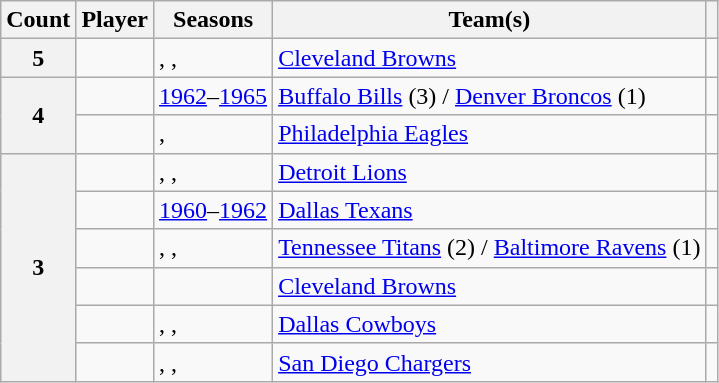<table class="sortable wikitable">
<tr>
<th scope=col>Count</th>
<th scope=col>Player</th>
<th scope=col class= "unsortable">Seasons</th>
<th scope=col class= "unsortable">Team(s)</th>
<th scope=col class= "unsortable"></th>
</tr>
<tr>
<th scope=row>5</th>
<td></td>
<td>, , </td>
<td><a href='#'>Cleveland Browns</a></td>
<td></td>
</tr>
<tr>
<th scope=rowgroup rowspan=2>4</th>
<td></td>
<td><a href='#'>1962</a>–<a href='#'>1965</a></td>
<td><a href='#'>Buffalo Bills</a> (3) / <a href='#'>Denver Broncos</a> (1)</td>
<td></td>
</tr>
<tr>
<td></td>
<td>, </td>
<td><a href='#'>Philadelphia Eagles</a></td>
<td></td>
</tr>
<tr>
<th scope=rowgroup rowspan=6>3</th>
<td></td>
<td>, , </td>
<td><a href='#'>Detroit Lions</a></td>
<td></td>
</tr>
<tr>
<td></td>
<td><a href='#'>1960</a>–<a href='#'>1962</a></td>
<td><a href='#'>Dallas Texans</a></td>
<td></td>
</tr>
<tr>
<td></td>
<td>, , </td>
<td><a href='#'>Tennessee Titans</a> (2) / <a href='#'>Baltimore Ravens</a> (1)</td>
<td></td>
</tr>
<tr>
<td></td>
<td></td>
<td><a href='#'>Cleveland Browns</a></td>
<td></td>
</tr>
<tr>
<td></td>
<td>, , </td>
<td><a href='#'>Dallas Cowboys</a></td>
<td></td>
</tr>
<tr>
<td></td>
<td>, , </td>
<td><a href='#'>San Diego Chargers</a></td>
<td></td>
</tr>
</table>
